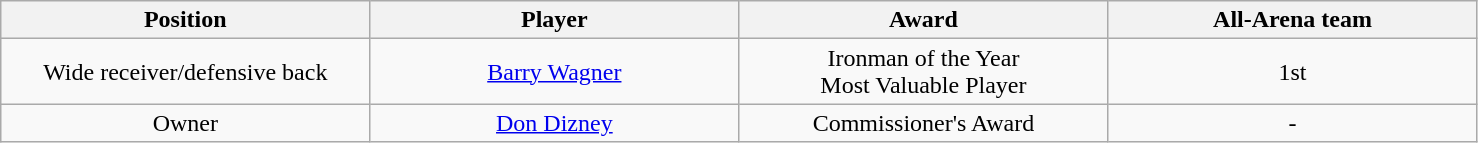<table class="wikitable sortable">
<tr>
<th bgcolor="#DDDDFF" width="20%">Position</th>
<th bgcolor="#DDDDFF" width="20%">Player</th>
<th bgcolor="#DDDDFF" width="20%">Award</th>
<th bgcolor="#DDDDFF" width="20%">All-Arena team</th>
</tr>
<tr align="center">
<td>Wide receiver/defensive back</td>
<td><a href='#'>Barry Wagner</a></td>
<td>Ironman of the Year<br>Most Valuable Player</td>
<td>1st</td>
</tr>
<tr align="center">
<td>Owner</td>
<td><a href='#'>Don Dizney</a></td>
<td>Commissioner's Award</td>
<td>-</td>
</tr>
</table>
